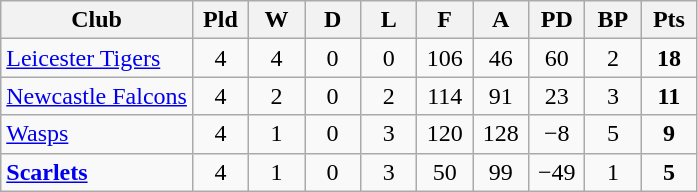<table class="wikitable" style="text-align:center">
<tr>
<th>Club</th>
<th width=30>Pld</th>
<th width=30>W</th>
<th width=30>D</th>
<th width=30>L</th>
<th width=30>F</th>
<th width=30>A</th>
<th width=30>PD</th>
<th width=30>BP</th>
<th width=30>Pts</th>
</tr>
<tr>
<td align=left><a href='#'>Leicester Tigers</a></td>
<td>4</td>
<td>4</td>
<td>0</td>
<td>0</td>
<td>106</td>
<td>46</td>
<td>60</td>
<td>2</td>
<td><strong>18</strong></td>
</tr>
<tr>
<td align=left><a href='#'>Newcastle Falcons</a></td>
<td>4</td>
<td>2</td>
<td>0</td>
<td>2</td>
<td>114</td>
<td>91</td>
<td>23</td>
<td>3</td>
<td><strong>11</strong></td>
</tr>
<tr>
<td align=left><a href='#'>Wasps</a></td>
<td>4</td>
<td>1</td>
<td>0</td>
<td>3</td>
<td>120</td>
<td>128</td>
<td>−8</td>
<td>5</td>
<td><strong>9</strong></td>
</tr>
<tr>
<td align=left><strong><a href='#'>Scarlets</a></strong></td>
<td>4</td>
<td>1</td>
<td>0</td>
<td>3</td>
<td>50</td>
<td>99</td>
<td>−49</td>
<td>1</td>
<td><strong>5</strong></td>
</tr>
</table>
